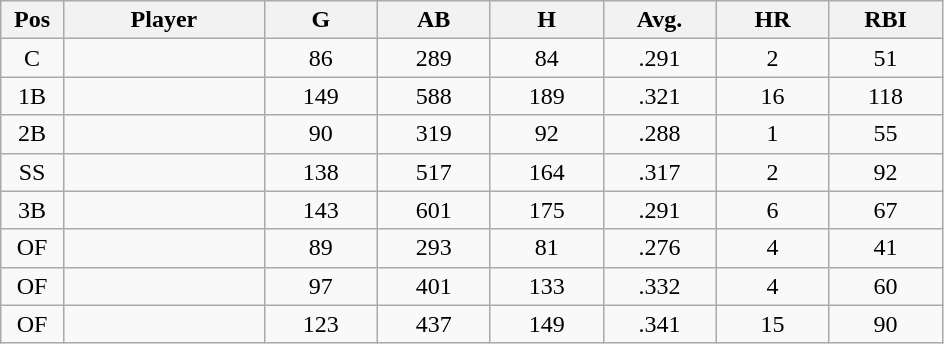<table class="wikitable sortable">
<tr>
<th bgcolor="#DDDDFF" width="5%">Pos</th>
<th bgcolor="#DDDDFF" width="16%">Player</th>
<th bgcolor="#DDDDFF" width="9%">G</th>
<th bgcolor="#DDDDFF" width="9%">AB</th>
<th bgcolor="#DDDDFF" width="9%">H</th>
<th bgcolor="#DDDDFF" width="9%">Avg.</th>
<th bgcolor="#DDDDFF" width="9%">HR</th>
<th bgcolor="#DDDDFF" width="9%">RBI</th>
</tr>
<tr align="center">
<td>C</td>
<td></td>
<td>86</td>
<td>289</td>
<td>84</td>
<td>.291</td>
<td>2</td>
<td>51</td>
</tr>
<tr align="center">
<td>1B</td>
<td></td>
<td>149</td>
<td>588</td>
<td>189</td>
<td>.321</td>
<td>16</td>
<td>118</td>
</tr>
<tr align="center">
<td>2B</td>
<td></td>
<td>90</td>
<td>319</td>
<td>92</td>
<td>.288</td>
<td>1</td>
<td>55</td>
</tr>
<tr align="center">
<td>SS</td>
<td></td>
<td>138</td>
<td>517</td>
<td>164</td>
<td>.317</td>
<td>2</td>
<td>92</td>
</tr>
<tr align="center">
<td>3B</td>
<td></td>
<td>143</td>
<td>601</td>
<td>175</td>
<td>.291</td>
<td>6</td>
<td>67</td>
</tr>
<tr align="center">
<td>OF</td>
<td></td>
<td>89</td>
<td>293</td>
<td>81</td>
<td>.276</td>
<td>4</td>
<td>41</td>
</tr>
<tr align="center">
<td>OF</td>
<td></td>
<td>97</td>
<td>401</td>
<td>133</td>
<td>.332</td>
<td>4</td>
<td>60</td>
</tr>
<tr align="center">
<td>OF</td>
<td></td>
<td>123</td>
<td>437</td>
<td>149</td>
<td>.341</td>
<td>15</td>
<td>90</td>
</tr>
</table>
